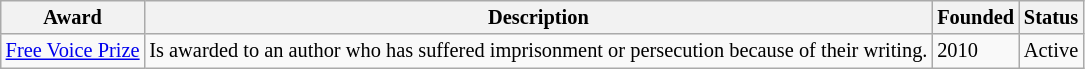<table class="wikitable sortable" style="font-size: 85%;">
<tr>
<th>Award</th>
<th>Description</th>
<th>Founded</th>
<th>Status</th>
</tr>
<tr>
<td><a href='#'>Free Voice Prize</a></td>
<td>Is awarded to an author who has suffered imprisonment or persecution because of their writing.</td>
<td>2010</td>
<td>Active</td>
</tr>
</table>
